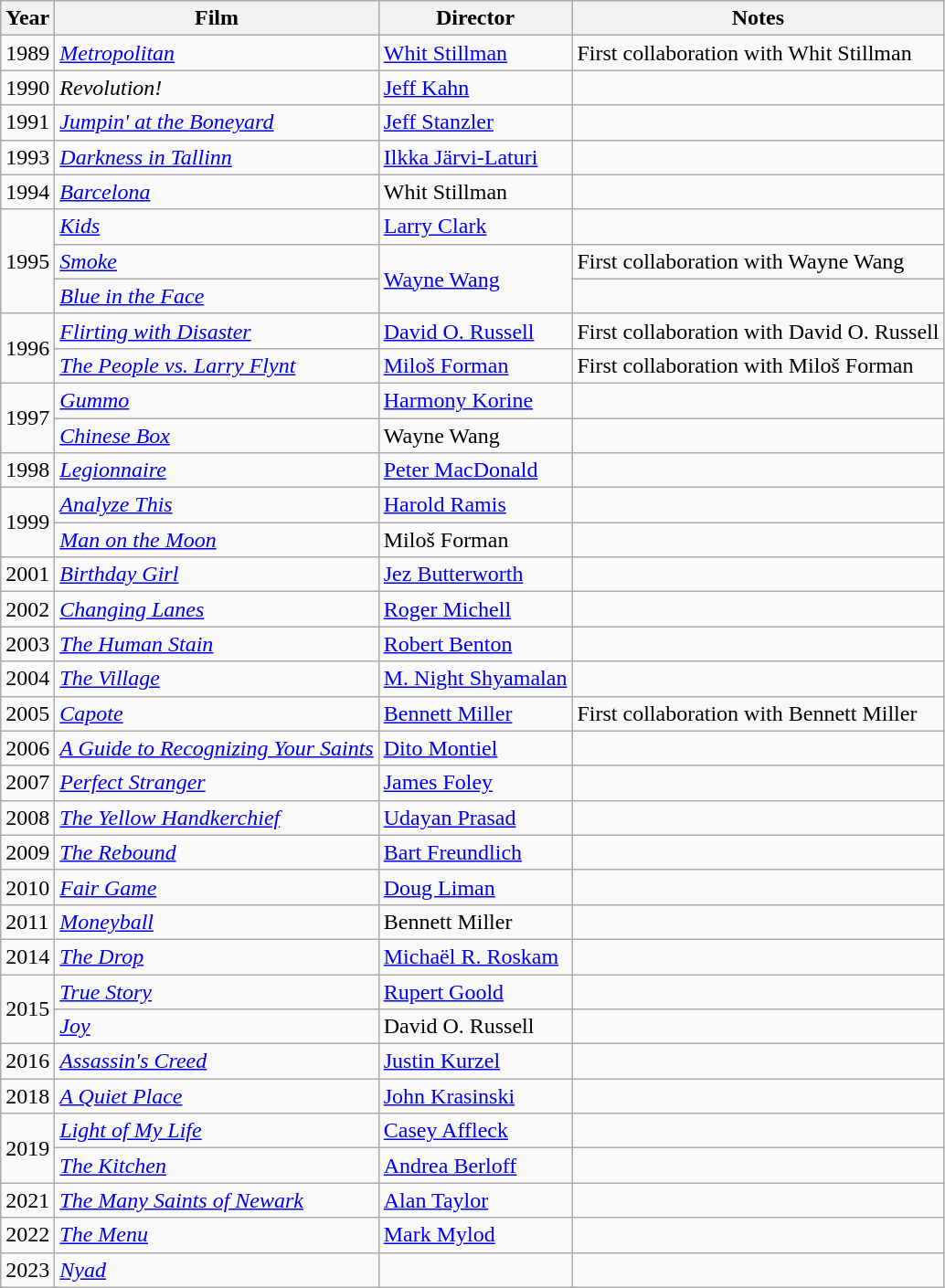<table class="wikitable">
<tr>
<th>Year</th>
<th>Film</th>
<th>Director</th>
<th>Notes</th>
</tr>
<tr>
<td>1989</td>
<td><em><a href='#'>Metropolitan</a></em></td>
<td><a href='#'>Whit Stillman</a></td>
<td>First collaboration with Whit Stillman</td>
</tr>
<tr>
<td>1990</td>
<td><em>Revolution!</em></td>
<td><a href='#'>Jeff Kahn</a></td>
<td></td>
</tr>
<tr>
<td>1991</td>
<td><em><a href='#'>Jumpin' at the Boneyard</a></em></td>
<td><a href='#'>Jeff Stanzler</a></td>
<td></td>
</tr>
<tr>
<td>1993</td>
<td><em><a href='#'>Darkness in Tallinn</a></em></td>
<td><a href='#'>Ilkka Järvi-Laturi</a></td>
<td></td>
</tr>
<tr>
<td>1994</td>
<td><em><a href='#'>Barcelona</a></em></td>
<td>Whit Stillman</td>
<td></td>
</tr>
<tr>
<td rowspan=3>1995</td>
<td><em><a href='#'>Kids</a></em></td>
<td><a href='#'>Larry Clark</a></td>
<td></td>
</tr>
<tr>
<td><em><a href='#'>Smoke</a></em></td>
<td rowspan=2><a href='#'>Wayne Wang</a></td>
<td>First collaboration with Wayne Wang</td>
</tr>
<tr>
<td><em><a href='#'>Blue in the Face</a></em></td>
<td></td>
</tr>
<tr>
<td rowspan=2>1996</td>
<td><em><a href='#'>Flirting with Disaster</a></em></td>
<td><a href='#'>David O. Russell</a></td>
<td>First collaboration with David O. Russell</td>
</tr>
<tr>
<td><em><a href='#'>The People vs. Larry Flynt</a></em></td>
<td><a href='#'>Miloš Forman</a></td>
<td>First collaboration with Miloš Forman</td>
</tr>
<tr>
<td rowspan=2>1997</td>
<td><em><a href='#'>Gummo</a></em></td>
<td><a href='#'>Harmony Korine</a></td>
<td></td>
</tr>
<tr>
<td><em><a href='#'>Chinese Box</a></em></td>
<td>Wayne Wang</td>
<td></td>
</tr>
<tr>
<td>1998</td>
<td><em><a href='#'>Legionnaire</a></em></td>
<td><a href='#'>Peter MacDonald</a></td>
<td></td>
</tr>
<tr>
<td rowspan=2>1999</td>
<td><em><a href='#'>Analyze This</a></em></td>
<td><a href='#'>Harold Ramis</a></td>
<td></td>
</tr>
<tr>
<td><em><a href='#'>Man on the Moon</a></em></td>
<td>Miloš Forman</td>
<td></td>
</tr>
<tr>
<td>2001</td>
<td><em><a href='#'>Birthday Girl</a></em></td>
<td><a href='#'>Jez Butterworth</a></td>
<td></td>
</tr>
<tr>
<td>2002</td>
<td><em><a href='#'>Changing Lanes</a></em></td>
<td><a href='#'>Roger Michell</a></td>
<td></td>
</tr>
<tr>
<td>2003</td>
<td><em><a href='#'>The Human Stain</a></em></td>
<td><a href='#'>Robert Benton</a></td>
<td></td>
</tr>
<tr>
<td>2004</td>
<td><em><a href='#'>The Village</a></em></td>
<td><a href='#'>M. Night Shyamalan</a></td>
<td></td>
</tr>
<tr>
<td>2005</td>
<td><em><a href='#'>Capote</a></em></td>
<td><a href='#'>Bennett Miller</a></td>
<td>First collaboration with Bennett Miller</td>
</tr>
<tr>
<td>2006</td>
<td><em><a href='#'>A Guide to Recognizing Your Saints</a></em></td>
<td><a href='#'>Dito Montiel</a></td>
<td></td>
</tr>
<tr>
<td>2007</td>
<td><em><a href='#'>Perfect Stranger</a></em></td>
<td><a href='#'>James Foley</a></td>
<td></td>
</tr>
<tr>
<td>2008</td>
<td><em><a href='#'>The Yellow Handkerchief</a></em></td>
<td><a href='#'>Udayan Prasad</a></td>
<td></td>
</tr>
<tr>
<td>2009</td>
<td><em><a href='#'>The Rebound</a></em></td>
<td><a href='#'>Bart Freundlich</a></td>
<td></td>
</tr>
<tr>
<td>2010</td>
<td><em><a href='#'>Fair Game</a></em></td>
<td><a href='#'>Doug Liman</a></td>
<td></td>
</tr>
<tr>
<td>2011</td>
<td><em><a href='#'>Moneyball</a></em></td>
<td>Bennett Miller</td>
<td></td>
</tr>
<tr>
<td>2014</td>
<td><em><a href='#'>The Drop</a></em></td>
<td><a href='#'>Michaël R. Roskam</a></td>
<td></td>
</tr>
<tr>
<td rowspan=2>2015</td>
<td><em><a href='#'>True Story</a></em></td>
<td><a href='#'>Rupert Goold</a></td>
<td></td>
</tr>
<tr>
<td><em><a href='#'>Joy</a></em></td>
<td>David O. Russell</td>
<td></td>
</tr>
<tr>
<td>2016</td>
<td><em><a href='#'>Assassin's Creed</a></em></td>
<td><a href='#'>Justin Kurzel</a></td>
<td></td>
</tr>
<tr>
<td>2018</td>
<td><em><a href='#'>A Quiet Place</a></em></td>
<td><a href='#'>John Krasinski</a></td>
<td></td>
</tr>
<tr>
<td rowspan=2>2019</td>
<td><em><a href='#'>Light of My Life</a></em></td>
<td><a href='#'>Casey Affleck</a></td>
<td></td>
</tr>
<tr>
<td><em><a href='#'>The Kitchen</a></em></td>
<td><a href='#'>Andrea Berloff</a></td>
<td></td>
</tr>
<tr>
<td>2021</td>
<td><em><a href='#'>The Many Saints of Newark</a></em></td>
<td><a href='#'>Alan Taylor</a></td>
<td></td>
</tr>
<tr>
<td>2022</td>
<td><em><a href='#'>The Menu</a></em></td>
<td><a href='#'>Mark Mylod</a></td>
<td></td>
</tr>
<tr>
<td>2023</td>
<td><em><a href='#'>Nyad</a></em></td>
<td></td>
<td></td>
</tr>
</table>
